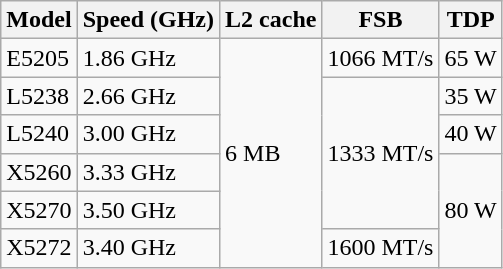<table class="wikitable sortable">
<tr>
<th scope="col">Model</th>
<th scope="col">Speed (GHz)</th>
<th scope="col">L2 cache</th>
<th scope="col">FSB</th>
<th scope="col">TDP</th>
</tr>
<tr>
<td>E5205</td>
<td>1.86 GHz</td>
<td rowspan="6">6 MB</td>
<td>1066 MT/s</td>
<td>65 W</td>
</tr>
<tr>
<td>L5238</td>
<td>2.66 GHz</td>
<td rowspan="4">1333 MT/s</td>
<td>35 W</td>
</tr>
<tr>
<td>L5240</td>
<td>3.00 GHz</td>
<td>40 W</td>
</tr>
<tr>
<td>X5260</td>
<td>3.33 GHz</td>
<td rowspan="3">80 W</td>
</tr>
<tr>
<td>X5270</td>
<td>3.50 GHz</td>
</tr>
<tr>
<td>X5272</td>
<td>3.40 GHz</td>
<td>1600 MT/s</td>
</tr>
</table>
